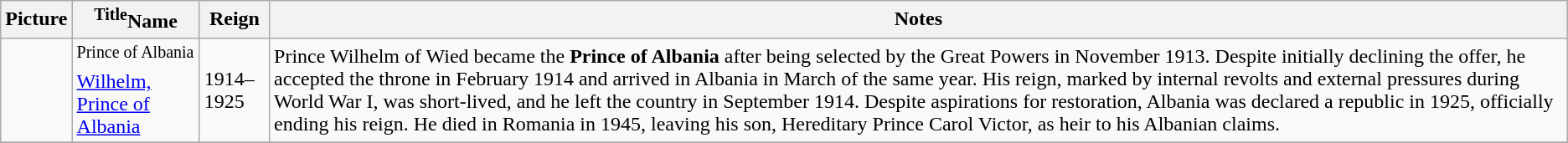<table class="wikitable">
<tr ->
<th>Picture</th>
<th><sup>Title</sup>Name</th>
<th>Reign</th>
<th>Notes</th>
</tr>
<tr ->
<td></td>
<td><sup>Prince of Albania </sup><br><a href='#'>Wilhelm, Prince of Albania</a></td>
<td>1914–1925</td>
<td>Prince Wilhelm of Wied became the <strong>Prince of Albania</strong> after being selected by the Great Powers in November 1913. Despite initially declining the offer, he accepted the throne in February 1914 and arrived in Albania in March of the same year. His reign, marked by internal revolts and external pressures during World War I, was short-lived, and he left the country in September 1914. Despite aspirations for restoration, Albania was declared a republic in 1925, officially ending his reign. He died in Romania in 1945, leaving his son, Hereditary Prince Carol Victor, as heir to his Albanian claims.</td>
</tr>
<tr ->
</tr>
</table>
